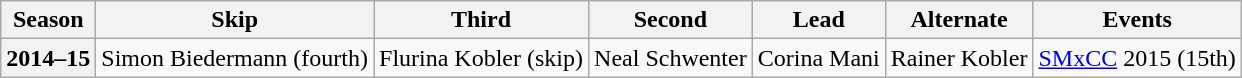<table class="wikitable">
<tr>
<th scope="col">Season</th>
<th scope="col">Skip</th>
<th scope="col">Third</th>
<th scope="col">Second</th>
<th scope="col">Lead</th>
<th scope="col">Alternate</th>
<th scope="col">Events</th>
</tr>
<tr>
<th scope="row">2014–15</th>
<td>Simon Biedermann (fourth)</td>
<td>Flurina Kobler (skip)</td>
<td>Neal Schwenter</td>
<td>Corina Mani</td>
<td>Rainer Kobler</td>
<td><a href='#'>SMxCC</a> 2015 (15th)</td>
</tr>
</table>
